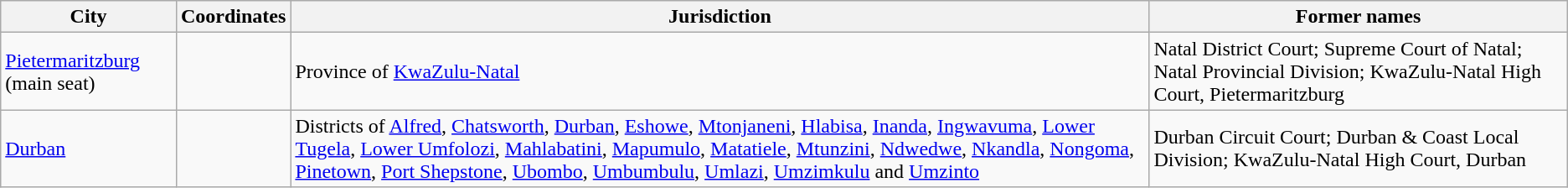<table class=wikitable>
<tr>
<th>City</th>
<th>Coordinates</th>
<th>Jurisdiction</th>
<th>Former names</th>
</tr>
<tr>
<td><a href='#'>Pietermaritzburg</a> (main seat)</td>
<td></td>
<td>Province of <a href='#'>KwaZulu-Natal</a></td>
<td>Natal District Court; Supreme Court of Natal; Natal Provincial Division; KwaZulu-Natal High Court, Pietermaritzburg</td>
</tr>
<tr>
<td><a href='#'>Durban</a></td>
<td></td>
<td>Districts of <a href='#'>Alfred</a>, <a href='#'>Chatsworth</a>, <a href='#'>Durban</a>, <a href='#'>Eshowe</a>, <a href='#'>Mtonjaneni</a>, <a href='#'>Hlabisa</a>, <a href='#'>Inanda</a>, <a href='#'>Ingwavuma</a>, <a href='#'>Lower Tugela</a>, <a href='#'>Lower Umfolozi</a>, <a href='#'>Mahlabatini</a>, <a href='#'>Mapumulo</a>, <a href='#'>Matatiele</a>, <a href='#'>Mtunzini</a>, <a href='#'>Ndwedwe</a>, <a href='#'>Nkandla</a>, <a href='#'>Nongoma</a>, <a href='#'>Pinetown</a>, <a href='#'>Port Shepstone</a>, <a href='#'>Ubombo</a>, <a href='#'>Umbumbulu</a>, <a href='#'>Umlazi</a>, <a href='#'>Umzimkulu</a> and <a href='#'>Umzinto</a></td>
<td>Durban Circuit Court; Durban & Coast Local Division; KwaZulu-Natal High Court, Durban</td>
</tr>
</table>
